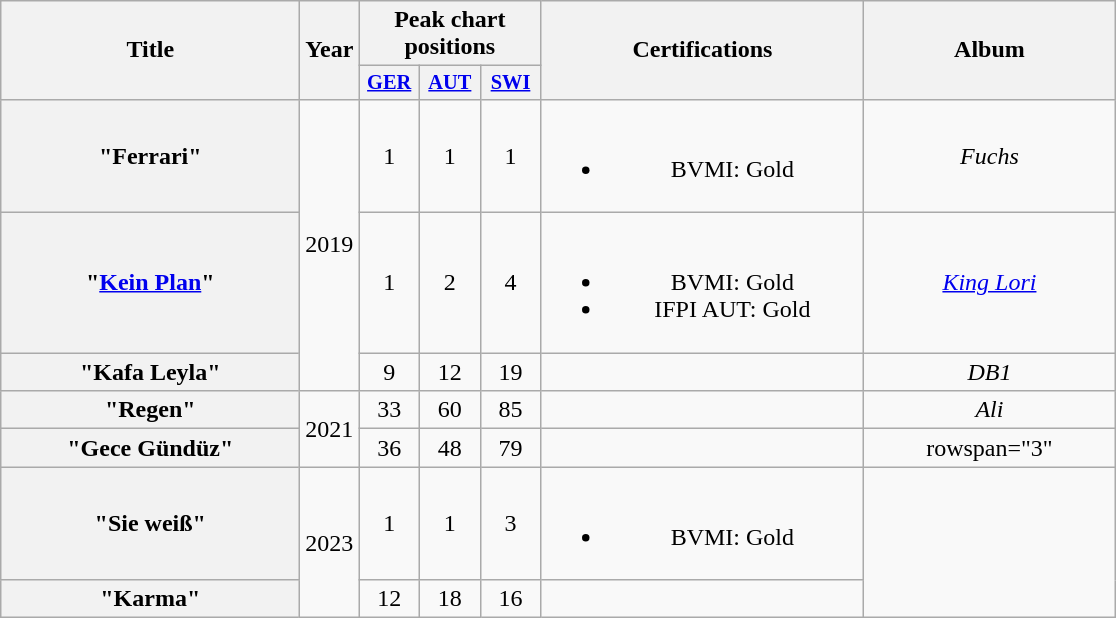<table class="wikitable plainrowheaders" style="text-align:center;">
<tr>
<th scope="col" rowspan="2" style="width:12em;">Title</th>
<th scope="col" rowspan="2" style="width:1em;">Year</th>
<th scope="col" colspan="3">Peak chart positions</th>
<th scope="col" rowspan="2" style="width:13em;">Certifications</th>
<th scope="col" rowspan="2" style="width:10em;">Album</th>
</tr>
<tr>
<th style="width:2.5em; font-size:85%"><a href='#'>GER</a><br></th>
<th style="width:2.5em; font-size:85%"><a href='#'>AUT</a><br></th>
<th style="width:2.5em; font-size:85%"><a href='#'>SWI</a><br></th>
</tr>
<tr>
<th scope="row">"Ferrari"<br></th>
<td rowspan="3">2019</td>
<td>1</td>
<td>1</td>
<td>1</td>
<td><br><ul><li>BVMI: Gold</li></ul></td>
<td><em>Fuchs</em></td>
</tr>
<tr>
<th scope="row">"<a href='#'>Kein Plan</a>"<br></th>
<td>1</td>
<td>2</td>
<td>4</td>
<td><br><ul><li>BVMI: Gold</li><li>IFPI AUT: Gold</li></ul></td>
<td><em><a href='#'>King Lori</a></em></td>
</tr>
<tr>
<th scope="row">"Kafa Leyla"<br></th>
<td>9</td>
<td>12</td>
<td>19</td>
<td></td>
<td><em>DB1</em></td>
</tr>
<tr>
<th scope="row">"Regen"<br></th>
<td rowspan="2">2021</td>
<td>33</td>
<td>60</td>
<td>85</td>
<td></td>
<td><em>Ali</em></td>
</tr>
<tr>
<th scope="row">"Gece Gündüz"<br></th>
<td>36</td>
<td>48</td>
<td>79</td>
<td></td>
<td>rowspan="3" </td>
</tr>
<tr>
<th scope="row">"Sie weiß"<br></th>
<td rowspan="2">2023</td>
<td>1</td>
<td>1</td>
<td>3</td>
<td><br><ul><li>BVMI: Gold</li></ul></td>
</tr>
<tr>
<th scope="row">"Karma"<br></th>
<td>12</td>
<td>18</td>
<td>16</td>
<td></td>
</tr>
</table>
